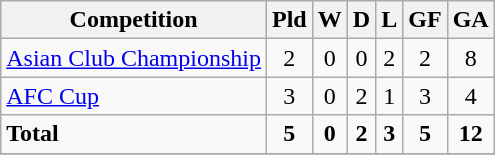<table class="wikitable">
<tr>
<th>Competition</th>
<th>Pld</th>
<th>W</th>
<th>D</th>
<th>L</th>
<th>GF</th>
<th>GA</th>
</tr>
<tr>
<td><a href='#'>Asian Club Championship</a></td>
<td style="text-align:center;">2</td>
<td style="text-align:center;">0</td>
<td style="text-align:center;">0</td>
<td style="text-align:center;">2</td>
<td style="text-align:center;">2</td>
<td style="text-align:center;">8</td>
</tr>
<tr>
<td><a href='#'>AFC Cup</a></td>
<td style="text-align:center;">3</td>
<td style="text-align:center;">0</td>
<td style="text-align:center;">2</td>
<td style="text-align:center;">1</td>
<td style="text-align:center;">3</td>
<td style="text-align:center;">4</td>
</tr>
<tr>
<td><strong>Total</strong></td>
<td style="text-align:center;"><strong>5</strong></td>
<td style="text-align:center;"><strong>0</strong></td>
<td style="text-align:center;"><strong>2</strong></td>
<td style="text-align:center;"><strong>3</strong></td>
<td style="text-align:center;"><strong>5</strong></td>
<td style="text-align:center;"><strong>12</strong></td>
</tr>
<tr>
</tr>
</table>
